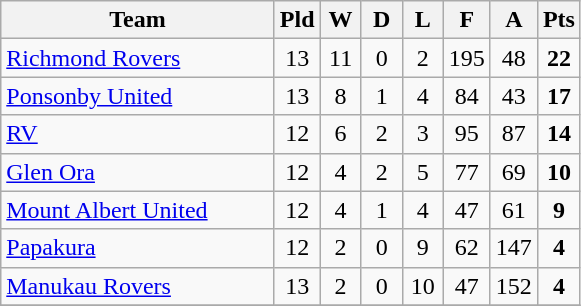<table class="wikitable" style="text-align:center;">
<tr>
<th width=175>Team</th>
<th width=20 abbr="Played">Pld</th>
<th width=20 abbr="Won">W</th>
<th width=20 abbr="Drawn">D</th>
<th width=20 abbr="Lost">L</th>
<th width=20 abbr="For">F</th>
<th width=20 abbr="Against">A</th>
<th width=20 abbr="Points">Pts</th>
</tr>
<tr>
<td style="text-align:left;"><a href='#'>Richmond Rovers</a></td>
<td>13</td>
<td>11</td>
<td>0</td>
<td>2</td>
<td>195</td>
<td>48</td>
<td><strong>22</strong></td>
</tr>
<tr>
<td style="text-align:left;"><a href='#'>Ponsonby United</a></td>
<td>13</td>
<td>8</td>
<td>1</td>
<td>4</td>
<td>84</td>
<td>43</td>
<td><strong>17</strong></td>
</tr>
<tr>
<td style="text-align:left;"><a href='#'>RV</a></td>
<td>12</td>
<td>6</td>
<td>2</td>
<td>3</td>
<td>95</td>
<td>87</td>
<td><strong>14</strong></td>
</tr>
<tr>
<td style="text-align:left;"><a href='#'>Glen Ora</a></td>
<td>12</td>
<td>4</td>
<td>2</td>
<td>5</td>
<td>77</td>
<td>69</td>
<td><strong>10</strong></td>
</tr>
<tr>
<td style="text-align:left;"><a href='#'>Mount Albert United</a></td>
<td>12</td>
<td>4</td>
<td>1</td>
<td>4</td>
<td>47</td>
<td>61</td>
<td><strong>9</strong></td>
</tr>
<tr>
<td style="text-align:left;"><a href='#'>Papakura</a></td>
<td>12</td>
<td>2</td>
<td>0</td>
<td>9</td>
<td>62</td>
<td>147</td>
<td><strong>4</strong></td>
</tr>
<tr>
<td style="text-align:left;"><a href='#'>Manukau Rovers</a></td>
<td>13</td>
<td>2</td>
<td>0</td>
<td>10</td>
<td>47</td>
<td>152</td>
<td><strong>4</strong></td>
</tr>
<tr>
</tr>
</table>
